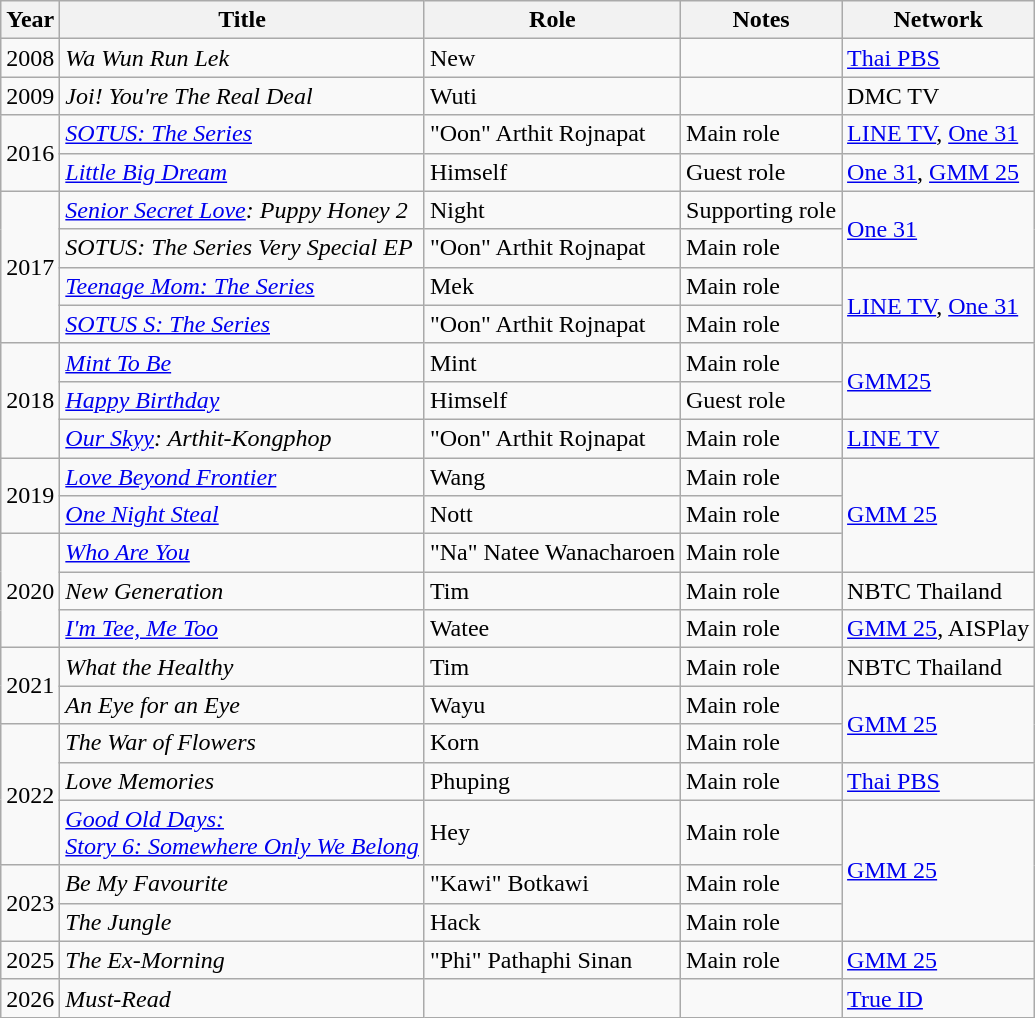<table class="wikitable">
<tr>
<th>Year</th>
<th>Title</th>
<th>Role</th>
<th>Notes</th>
<th>Network</th>
</tr>
<tr>
<td>2008</td>
<td><em>Wa Wun Run Lek</em></td>
<td>New</td>
<td></td>
<td><a href='#'>Thai PBS</a></td>
</tr>
<tr>
<td>2009</td>
<td><em>Joi! You're The Real Deal</em></td>
<td>Wuti</td>
<td></td>
<td>DMC TV</td>
</tr>
<tr>
<td rowspan="2">2016</td>
<td><em><a href='#'>SOTUS: The Series</a></em></td>
<td>"Oon" Arthit Rojnapat</td>
<td>Main role</td>
<td><a href='#'>LINE TV</a>, <a href='#'>One 31</a></td>
</tr>
<tr>
<td><em><a href='#'>Little Big Dream</a></em></td>
<td>Himself</td>
<td>Guest role</td>
<td><a href='#'>One 31</a>, <a href='#'>GMM 25</a></td>
</tr>
<tr>
<td rowspan="4">2017</td>
<td><em><a href='#'>Senior Secret Love</a>: Puppy Honey 2</em></td>
<td>Night</td>
<td>Supporting role</td>
<td rowspan="2"><a href='#'>One 31</a></td>
</tr>
<tr>
<td><em>SOTUS: The Series Very Special EP</em></td>
<td>"Oon" Arthit Rojnapat</td>
<td>Main role</td>
</tr>
<tr>
<td><em><a href='#'>Teenage Mom: The Series</a></em></td>
<td>Mek</td>
<td>Main role</td>
<td rowspan="2"><a href='#'>LINE TV</a>, <a href='#'>One 31</a></td>
</tr>
<tr>
<td><em><a href='#'>SOTUS S: The Series</a></em></td>
<td>"Oon" Arthit Rojnapat</td>
<td>Main role</td>
</tr>
<tr>
<td rowspan="3">2018</td>
<td><em><a href='#'>Mint To Be</a></em></td>
<td>Mint</td>
<td>Main role</td>
<td rowspan="2"><a href='#'>GMM25</a></td>
</tr>
<tr>
<td><em><a href='#'>Happy Birthday</a></em></td>
<td>Himself</td>
<td>Guest role</td>
</tr>
<tr>
<td><em><a href='#'>Our Skyy</a>: Arthit-Kongphop</em></td>
<td>"Oon" Arthit Rojnapat</td>
<td>Main role</td>
<td><a href='#'>LINE TV</a></td>
</tr>
<tr>
<td rowspan="2">2019</td>
<td><em><a href='#'>Love Beyond Frontier</a></em></td>
<td>Wang</td>
<td>Main role</td>
<td rowspan="3"><a href='#'>GMM 25</a></td>
</tr>
<tr>
<td><em><a href='#'>One Night Steal</a></em></td>
<td>Nott</td>
<td>Main role</td>
</tr>
<tr>
<td rowspan="3">2020</td>
<td><em><a href='#'>Who Are You</a></em></td>
<td>"Na" Natee Wanacharoen</td>
<td>Main role</td>
</tr>
<tr>
<td><em>New Generation</em></td>
<td>Tim</td>
<td>Main role</td>
<td>NBTC Thailand</td>
</tr>
<tr>
<td><em><a href='#'>I'm Tee, Me Too</a></em></td>
<td>Watee</td>
<td>Main role</td>
<td><a href='#'>GMM 25</a>, AISPlay</td>
</tr>
<tr>
<td rowspan="2">2021</td>
<td><em>What the Healthy</em></td>
<td>Tim</td>
<td>Main role</td>
<td>NBTC Thailand</td>
</tr>
<tr>
<td><em>An Eye for an Eye</em></td>
<td>Wayu</td>
<td>Main role</td>
<td rowspan="2"><a href='#'>GMM 25</a></td>
</tr>
<tr>
<td rowspan="3">2022</td>
<td><em>The War of Flowers</em></td>
<td>Korn</td>
<td>Main role</td>
</tr>
<tr>
<td><em>Love Memories</em></td>
<td>Phuping</td>
<td>Main role</td>
<td><a href='#'>Thai PBS</a></td>
</tr>
<tr>
<td><em><a href='#'>Good Old Days:<br>Story 6: Somewhere Only We Belong</a></em></td>
<td>Hey</td>
<td>Main role</td>
<td rowspan="3"><a href='#'>GMM 25</a></td>
</tr>
<tr>
<td rowspan="2">2023</td>
<td><em>Be My Favourite</em></td>
<td>"Kawi" Botkawi</td>
<td>Main role</td>
</tr>
<tr>
<td><em>The Jungle</em></td>
<td>Hack</td>
<td>Main role</td>
</tr>
<tr>
<td>2025</td>
<td><em>The Ex-Morning</em></td>
<td>"Phi" Pathaphi Sinan</td>
<td>Main role</td>
<td><a href='#'>GMM 25</a></td>
</tr>
<tr>
<td>2026</td>
<td><em>Must-Read</em></td>
<td></td>
<td></td>
<td><a href='#'>True ID</a></td>
</tr>
</table>
